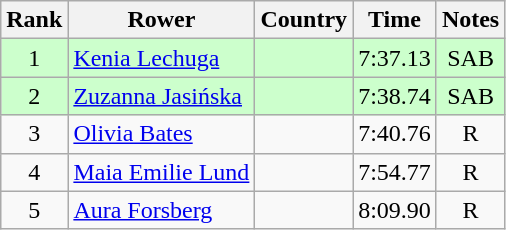<table class="wikitable" style="text-align:center">
<tr>
<th>Rank</th>
<th>Rower</th>
<th>Country</th>
<th>Time</th>
<th>Notes</th>
</tr>
<tr bgcolor=ccffcc>
<td>1</td>
<td align="left"><a href='#'>Kenia Lechuga</a></td>
<td align="left"></td>
<td>7:37.13</td>
<td>SAB</td>
</tr>
<tr bgcolor=ccffcc>
<td>2</td>
<td align="left"><a href='#'>Zuzanna Jasińska</a></td>
<td align="left"></td>
<td>7:38.74</td>
<td>SAB</td>
</tr>
<tr>
<td>3</td>
<td align="left"><a href='#'>Olivia Bates</a></td>
<td align="left"></td>
<td>7:40.76</td>
<td>R</td>
</tr>
<tr>
<td>4</td>
<td align="left"><a href='#'>Maia Emilie Lund</a></td>
<td align="left"></td>
<td>7:54.77</td>
<td>R</td>
</tr>
<tr>
<td>5</td>
<td align="left"><a href='#'>Aura Forsberg</a></td>
<td align="left"></td>
<td>8:09.90</td>
<td>R</td>
</tr>
</table>
